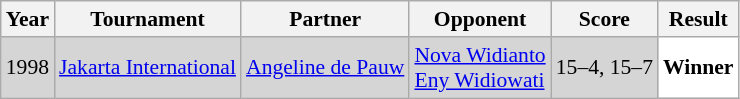<table class="sortable wikitable" style="font-size: 90%;">
<tr>
<th>Year</th>
<th>Tournament</th>
<th>Partner</th>
<th>Opponent</th>
<th>Score</th>
<th>Result</th>
</tr>
<tr style="background:#D5D5D5">
<td align="center">1998</td>
<td align="left"><a href='#'>Jakarta International</a></td>
<td align="left"> <a href='#'>Angeline de Pauw</a></td>
<td align="left"> <a href='#'>Nova Widianto</a> <br>  <a href='#'>Eny Widiowati</a></td>
<td align="left">15–4, 15–7</td>
<td style="text-align:left; background:white"> <strong>Winner</strong></td>
</tr>
</table>
